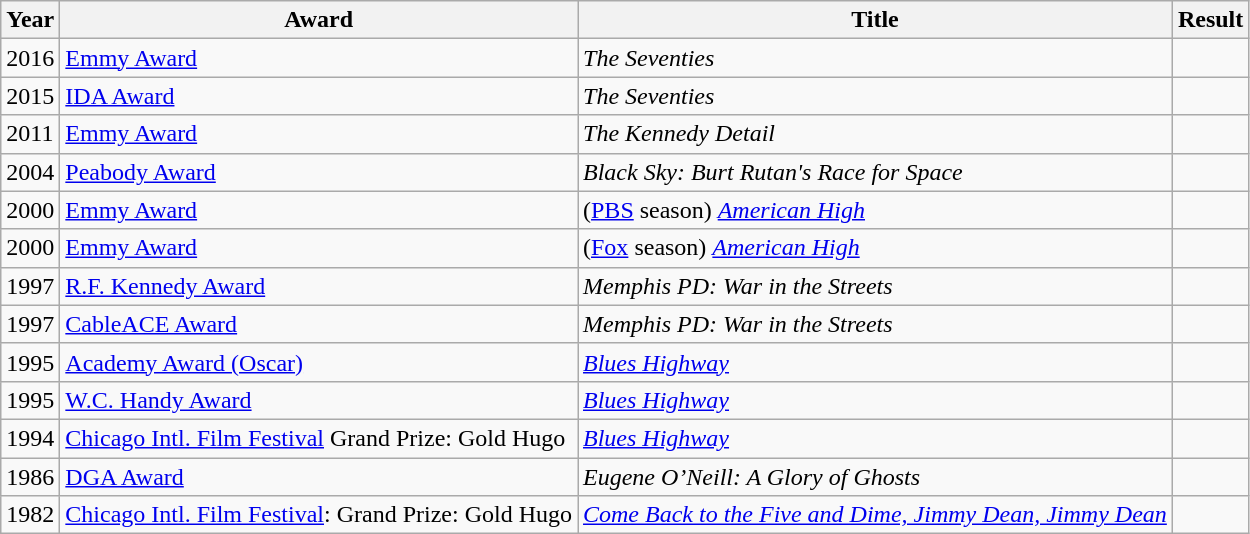<table class="wikitable">
<tr>
<th>Year</th>
<th>Award</th>
<th>Title</th>
<th>Result</th>
</tr>
<tr>
<td>2016</td>
<td><a href='#'>Emmy Award</a></td>
<td><em>The Seventies</em></td>
<td></td>
</tr>
<tr>
<td>2015</td>
<td><a href='#'>IDA Award</a></td>
<td><em>The Seventies</em></td>
<td></td>
</tr>
<tr>
<td>2011</td>
<td><a href='#'>Emmy Award</a></td>
<td><em>The Kennedy Detail</em></td>
<td></td>
</tr>
<tr>
<td>2004</td>
<td><a href='#'>Peabody Award</a></td>
<td><em>Black Sky: Burt Rutan's Race for Space</em></td>
<td></td>
</tr>
<tr>
<td>2000</td>
<td><a href='#'>Emmy Award</a></td>
<td>(<a href='#'>PBS</a> season) <a href='#'><em>American High</em></a></td>
<td></td>
</tr>
<tr>
<td>2000</td>
<td><a href='#'>Emmy Award</a></td>
<td>(<a href='#'>Fox</a> season) <a href='#'><em>American High</em></a></td>
<td></td>
</tr>
<tr>
<td>1997</td>
<td><a href='#'>R.F. Kennedy Award</a></td>
<td><em>Memphis PD: War in the Streets</em></td>
<td></td>
</tr>
<tr>
<td>1997</td>
<td><a href='#'>CableACE Award</a></td>
<td><em>Memphis PD: War in the Streets</em></td>
<td></td>
</tr>
<tr>
<td>1995</td>
<td><a href='#'>Academy Award (Oscar)</a></td>
<td><a href='#'><em>Blues Highway</em></a></td>
<td></td>
</tr>
<tr>
<td>1995</td>
<td><a href='#'>W.C. Handy Award</a></td>
<td><a href='#'><em>Blues Highway</em></a></td>
<td></td>
</tr>
<tr>
<td>1994</td>
<td><a href='#'>Chicago Intl. Film Festival</a> Grand Prize: Gold Hugo</td>
<td><a href='#'><em>Blues Highway</em></a></td>
<td></td>
</tr>
<tr>
<td>1986</td>
<td><a href='#'>DGA Award</a></td>
<td><em>Eugene O’Neill: A Glory of Ghosts</em></td>
<td></td>
</tr>
<tr>
<td>1982</td>
<td><a href='#'>Chicago Intl. Film Festival</a>: Grand Prize: Gold Hugo</td>
<td><a href='#'><em>Come Back to the Five and Dime, Jimmy Dean, Jimmy Dean</em></a></td>
<td></td>
</tr>
</table>
